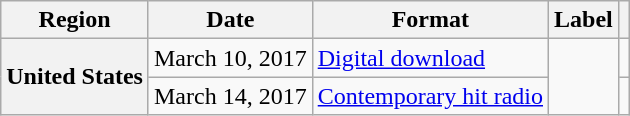<table class="wikitable plainrowheaders">
<tr>
<th>Region</th>
<th>Date</th>
<th>Format</th>
<th>Label</th>
<th></th>
</tr>
<tr>
<th scope="row" rowspan="2">United States</th>
<td>March 10, 2017</td>
<td><a href='#'>Digital download</a></td>
<td rowspan="2"></td>
<td></td>
</tr>
<tr>
<td>March 14, 2017</td>
<td><a href='#'>Contemporary hit radio</a></td>
<td></td>
</tr>
</table>
